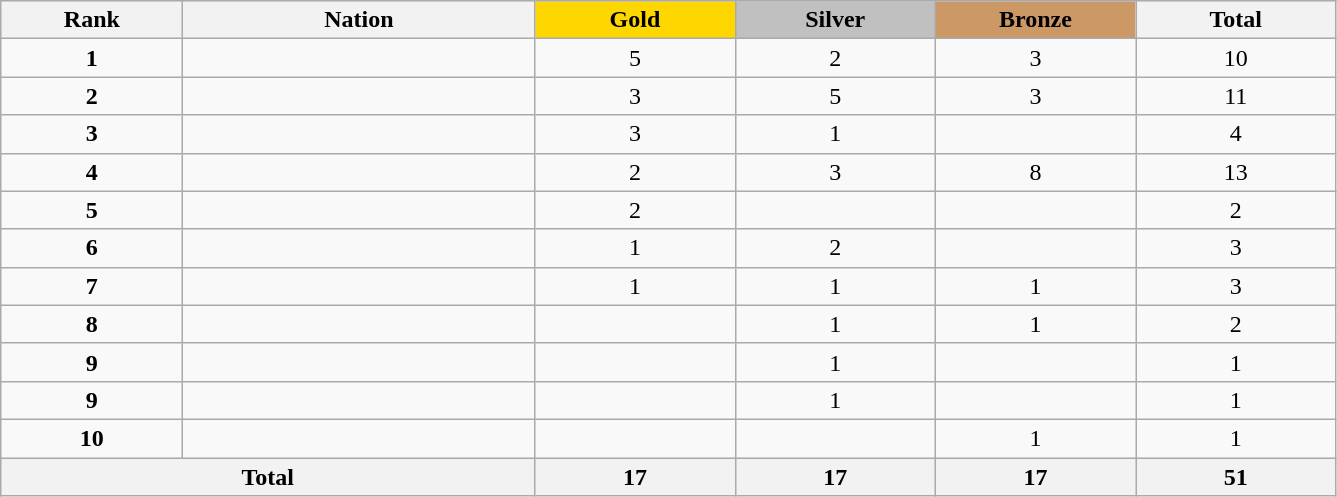<table class="wikitable collapsible autocollapse plainrowheaders" width=70.5% style="text-align:center;">
<tr style="background-color:#EDEDED;">
<th width=100px class="hintergrundfarbe5">Rank</th>
<th width=200px class="hintergrundfarbe6">Nation</th>
<th style="background:    gold; width:15%">Gold</th>
<th style="background:  silver; width:15%">Silver</th>
<th style="background: #CC9966; width:15%">Bronze</th>
<th class="hintergrundfarbe6" style="width:15%">Total</th>
</tr>
<tr>
<td><strong>1</strong></td>
<td align=left></td>
<td>5</td>
<td>2</td>
<td>3</td>
<td>10</td>
</tr>
<tr>
<td><strong>2</strong></td>
<td align=left></td>
<td>3</td>
<td>5</td>
<td>3</td>
<td>11</td>
</tr>
<tr>
<td><strong>3</strong></td>
<td align=left></td>
<td>3</td>
<td>1</td>
<td></td>
<td>4</td>
</tr>
<tr>
<td><strong>4</strong></td>
<td align=left></td>
<td>2</td>
<td>3</td>
<td>8</td>
<td>13</td>
</tr>
<tr>
<td><strong>5</strong></td>
<td align=left></td>
<td>2</td>
<td></td>
<td></td>
<td>2</td>
</tr>
<tr>
<td><strong>6</strong></td>
<td align=left></td>
<td>1</td>
<td>2</td>
<td></td>
<td>3</td>
</tr>
<tr>
<td><strong>7</strong></td>
<td align=left></td>
<td>1</td>
<td>1</td>
<td>1</td>
<td>3</td>
</tr>
<tr>
<td><strong>8</strong></td>
<td align=left></td>
<td></td>
<td>1</td>
<td>1</td>
<td>2</td>
</tr>
<tr>
<td><strong>9</strong></td>
<td align=left></td>
<td></td>
<td>1</td>
<td></td>
<td>1</td>
</tr>
<tr>
<td><strong>9</strong></td>
<td align=left></td>
<td></td>
<td>1</td>
<td></td>
<td>1</td>
</tr>
<tr>
<td><strong>10</strong></td>
<td align=left></td>
<td></td>
<td></td>
<td>1</td>
<td>1</td>
</tr>
<tr>
<th colspan=2>Total</th>
<th>17</th>
<th>17</th>
<th>17</th>
<th>51</th>
</tr>
</table>
